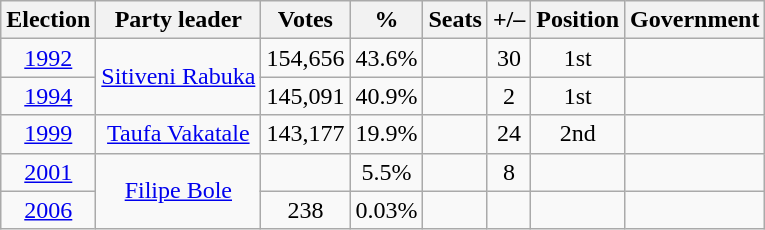<table class="wikitable" style="text-align:center">
<tr>
<th><strong>Election</strong></th>
<th><strong>Party leader</strong></th>
<th><strong>Votes</strong></th>
<th><strong>%</strong></th>
<th><strong>Seats</strong></th>
<th>+/–</th>
<th><strong>Position</strong></th>
<th>Government</th>
</tr>
<tr>
<td><a href='#'>1992</a></td>
<td rowspan="2"><a href='#'>Sitiveni Rabuka</a></td>
<td>154,656</td>
<td>43.6%</td>
<td></td>
<td> 30</td>
<td> 1st</td>
<td></td>
</tr>
<tr>
<td><a href='#'>1994</a></td>
<td>145,091</td>
<td>40.9%</td>
<td></td>
<td> 2</td>
<td> 1st</td>
<td></td>
</tr>
<tr>
<td><a href='#'>1999</a></td>
<td><a href='#'>Taufa Vakatale</a></td>
<td>143,177</td>
<td>19.9%</td>
<td></td>
<td> 24</td>
<td> 2nd</td>
<td></td>
</tr>
<tr>
<td><a href='#'>2001</a></td>
<td rowspan="2"><a href='#'>Filipe Bole</a></td>
<td></td>
<td>5.5%</td>
<td></td>
<td> 8</td>
<td></td>
<td></td>
</tr>
<tr>
<td><a href='#'>2006</a></td>
<td>238</td>
<td>0.03%</td>
<td></td>
<td></td>
<td></td>
<td></td>
</tr>
</table>
